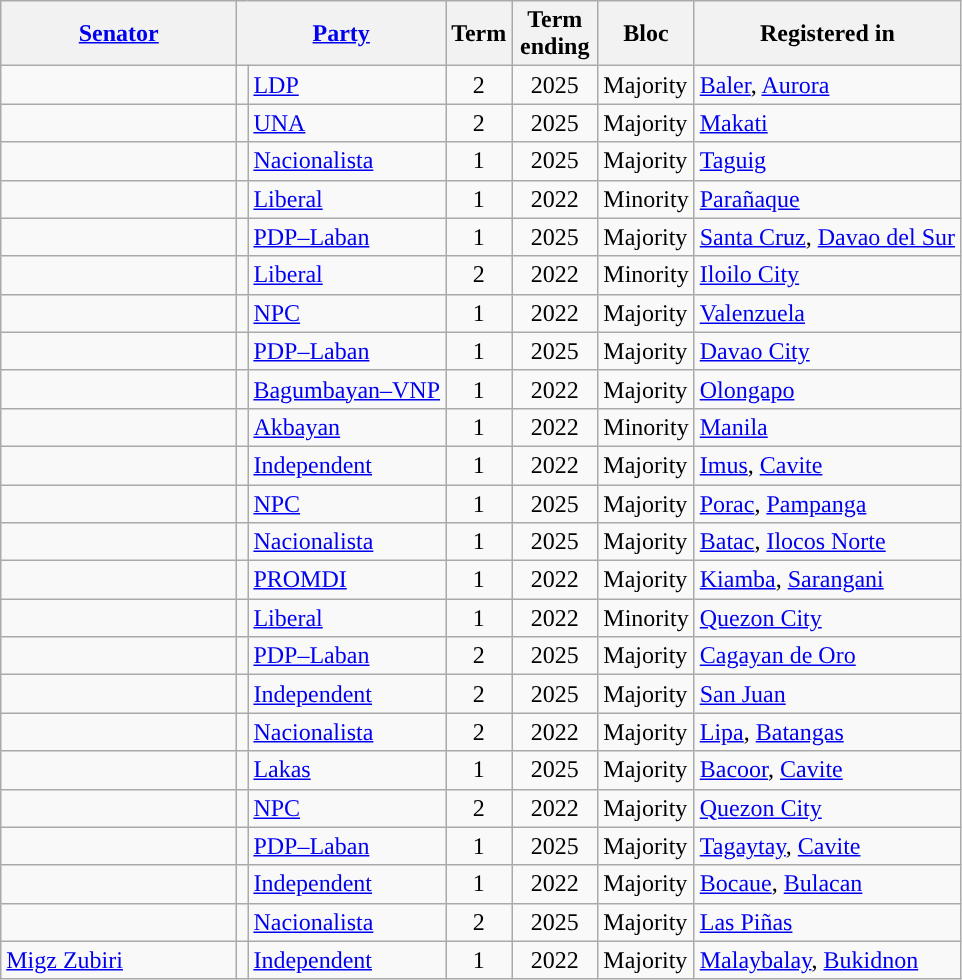<table class="wikitable sortable">
<tr>
<th width="150px"><a href='#'>Senator</a></th>
<th colspan="2"><a href='#'>Party</a></th>
<th>Term</th>
<th width="50px">Term ending</th>
<th>Bloc</th>
<th>Registered in</th>
</tr>
<tr>
<td></td>
<td></td>
<td><a href='#'>LDP</a></td>
<td align="center">2</td>
<td align="center">2025</td>
<td>Majority</td>
<td><a href='#'>Baler</a>, <a href='#'>Aurora</a></td>
</tr>
<tr>
<td></td>
<td></td>
<td><a href='#'>UNA</a></td>
<td align="center">2</td>
<td align="center">2025</td>
<td>Majority</td>
<td><a href='#'>Makati</a></td>
</tr>
<tr>
<td></td>
<td></td>
<td><a href='#'>Nacionalista</a></td>
<td align="center">1</td>
<td align="center">2025</td>
<td>Majority</td>
<td><a href='#'>Taguig</a></td>
</tr>
<tr>
<td></td>
<td></td>
<td><a href='#'>Liberal</a></td>
<td align="center">1</td>
<td align="center">2022</td>
<td>Minority</td>
<td><a href='#'>Parañaque</a></td>
</tr>
<tr>
<td></td>
<td></td>
<td><a href='#'>PDP–Laban</a></td>
<td align="center">1</td>
<td align="center">2025</td>
<td>Majority</td>
<td><a href='#'>Santa Cruz</a>, <a href='#'>Davao del Sur</a></td>
</tr>
<tr>
<td></td>
<td></td>
<td><a href='#'>Liberal</a></td>
<td align="center">2</td>
<td align="center">2022</td>
<td>Minority</td>
<td><a href='#'>Iloilo City</a></td>
</tr>
<tr>
<td></td>
<td></td>
<td><a href='#'>NPC</a></td>
<td align="center">1</td>
<td align="center">2022</td>
<td>Majority</td>
<td><a href='#'>Valenzuela</a></td>
</tr>
<tr>
<td></td>
<td></td>
<td><a href='#'>PDP–Laban</a></td>
<td align="center">1</td>
<td align="center">2025</td>
<td>Majority</td>
<td><a href='#'>Davao City</a></td>
</tr>
<tr>
<td></td>
<td></td>
<td><a href='#'>Bagumbayan–VNP</a></td>
<td align="center">1</td>
<td align="center">2022</td>
<td>Majority</td>
<td><a href='#'>Olongapo</a></td>
</tr>
<tr>
<td></td>
<td></td>
<td><a href='#'>Akbayan</a></td>
<td align="center">1</td>
<td align="center">2022</td>
<td>Minority</td>
<td><a href='#'>Manila</a></td>
</tr>
<tr>
<td></td>
<td></td>
<td><a href='#'>Independent</a></td>
<td align="center">1</td>
<td align="center">2022</td>
<td>Majority</td>
<td><a href='#'>Imus</a>, <a href='#'>Cavite</a></td>
</tr>
<tr>
<td></td>
<td></td>
<td><a href='#'>NPC</a></td>
<td align="center">1</td>
<td align="center">2025</td>
<td>Majority</td>
<td><a href='#'>Porac</a>, <a href='#'>Pampanga</a></td>
</tr>
<tr>
<td></td>
<td></td>
<td><a href='#'>Nacionalista</a></td>
<td align="center">1</td>
<td align="center">2025</td>
<td>Majority</td>
<td><a href='#'>Batac</a>, <a href='#'>Ilocos Norte</a></td>
</tr>
<tr>
<td></td>
<td></td>
<td><a href='#'>PROMDI</a></td>
<td align="center">1</td>
<td align="center">2022</td>
<td>Majority</td>
<td><a href='#'>Kiamba</a>, <a href='#'>Sarangani</a></td>
</tr>
<tr>
<td></td>
<td></td>
<td><a href='#'>Liberal</a></td>
<td align="center">1</td>
<td align="center">2022</td>
<td>Minority</td>
<td><a href='#'>Quezon City</a></td>
</tr>
<tr>
<td></td>
<td></td>
<td><a href='#'>PDP–Laban</a></td>
<td align="center">2</td>
<td align="center">2025</td>
<td>Majority</td>
<td><a href='#'>Cagayan de Oro</a></td>
</tr>
<tr>
<td></td>
<td></td>
<td><a href='#'>Independent</a></td>
<td align="center">2</td>
<td align="center">2025</td>
<td>Majority</td>
<td><a href='#'>San Juan</a></td>
</tr>
<tr>
<td></td>
<td></td>
<td><a href='#'>Nacionalista</a></td>
<td align="center">2</td>
<td align="center">2022</td>
<td>Majority</td>
<td><a href='#'>Lipa</a>, <a href='#'>Batangas</a></td>
</tr>
<tr>
<td></td>
<td></td>
<td><a href='#'>Lakas</a></td>
<td align="center">1</td>
<td align="center">2025</td>
<td>Majority</td>
<td><a href='#'>Bacoor</a>, <a href='#'>Cavite</a></td>
</tr>
<tr>
<td></td>
<td></td>
<td><a href='#'>NPC</a></td>
<td align="center">2</td>
<td align="center">2022</td>
<td>Majority</td>
<td><a href='#'>Quezon City</a></td>
</tr>
<tr>
<td></td>
<td></td>
<td><a href='#'>PDP–Laban</a></td>
<td align="center">1</td>
<td align="center">2025</td>
<td>Majority</td>
<td><a href='#'>Tagaytay</a>, <a href='#'>Cavite</a></td>
</tr>
<tr>
<td></td>
<td></td>
<td><a href='#'>Independent</a></td>
<td align="center">1</td>
<td align="center">2022</td>
<td>Majority</td>
<td><a href='#'>Bocaue</a>, <a href='#'>Bulacan</a></td>
</tr>
<tr>
<td></td>
<td></td>
<td><a href='#'>Nacionalista</a></td>
<td align="center">2</td>
<td align="center">2025</td>
<td>Majority</td>
<td><a href='#'>Las Piñas</a></td>
</tr>
<tr>
<td><a href='#'>Migz Zubiri</a></td>
<td></td>
<td><a href='#'>Independent</a></td>
<td align="center">1</td>
<td align="center">2022</td>
<td>Majority</td>
<td><a href='#'>Malaybalay</a>, <a href='#'>Bukidnon</a></td>
</tr>
</table>
